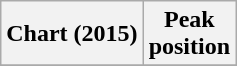<table class="wikitable plainrowheaders" style="text-align:center">
<tr>
<th>Chart (2015)</th>
<th>Peak<br>position</th>
</tr>
<tr>
</tr>
</table>
